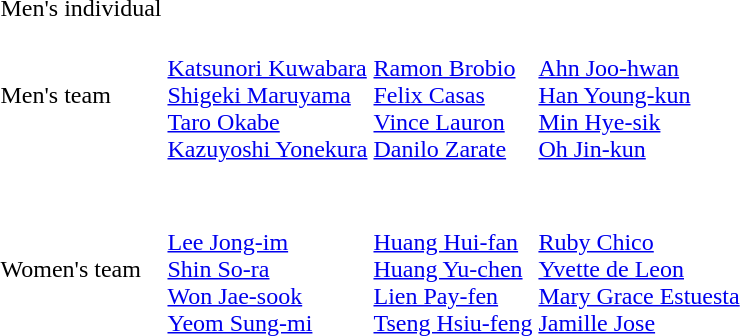<table>
<tr>
<td>Men's individual<br></td>
<td></td>
<td></td>
<td></td>
</tr>
<tr>
<td>Men's team<br></td>
<td><br><a href='#'>Katsunori Kuwabara</a><br><a href='#'>Shigeki Maruyama</a><br><a href='#'>Taro Okabe</a><br><a href='#'>Kazuyoshi Yonekura</a></td>
<td><br><a href='#'>Ramon Brobio</a><br><a href='#'>Felix Casas</a><br><a href='#'>Vince Lauron</a><br><a href='#'>Danilo Zarate</a></td>
<td><br><a href='#'>Ahn Joo-hwan</a><br><a href='#'>Han Young-kun</a><br><a href='#'>Min Hye-sik</a><br><a href='#'>Oh Jin-kun</a></td>
</tr>
<tr>
<td><br></td>
<td></td>
<td></td>
<td></td>
</tr>
<tr>
<td>Women's team<br></td>
<td><br><a href='#'>Lee Jong-im</a><br><a href='#'>Shin So-ra</a><br><a href='#'>Won Jae-sook</a><br><a href='#'>Yeom Sung-mi</a></td>
<td><br><a href='#'>Huang Hui-fan</a><br><a href='#'>Huang Yu-chen</a><br><a href='#'>Lien Pay-fen</a><br><a href='#'>Tseng Hsiu-feng</a></td>
<td><br><a href='#'>Ruby Chico</a><br><a href='#'>Yvette de Leon</a><br><a href='#'>Mary Grace Estuesta</a><br><a href='#'>Jamille Jose</a></td>
</tr>
</table>
